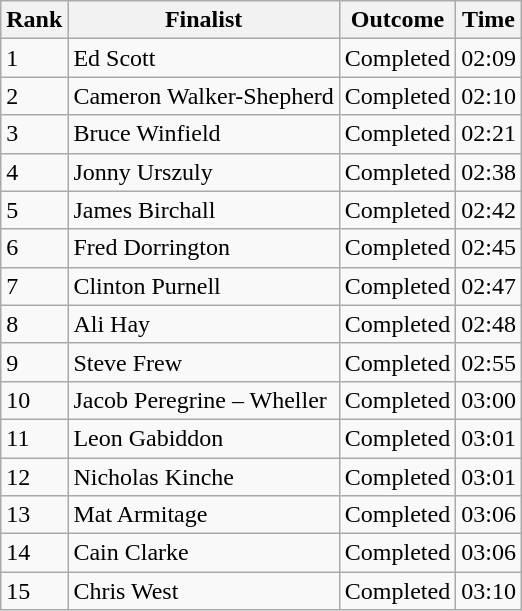<table class="wikitable">
<tr>
<th>Rank</th>
<th>Finalist</th>
<th>Outcome</th>
<th>Time</th>
</tr>
<tr>
<td>1</td>
<td>Ed Scott</td>
<td>Completed</td>
<td>02:09</td>
</tr>
<tr>
<td>2</td>
<td>Cameron Walker-Shepherd</td>
<td>Completed</td>
<td>02:10</td>
</tr>
<tr>
<td>3</td>
<td>Bruce Winfield</td>
<td>Completed</td>
<td>02:21</td>
</tr>
<tr>
<td>4</td>
<td>Jonny Urszuly</td>
<td>Completed</td>
<td>02:38</td>
</tr>
<tr>
<td>5</td>
<td>James Birchall</td>
<td>Completed</td>
<td>02:42</td>
</tr>
<tr>
<td>6</td>
<td>Fred Dorrington</td>
<td>Completed</td>
<td>02:45</td>
</tr>
<tr>
<td>7</td>
<td>Clinton Purnell</td>
<td>Completed</td>
<td>02:47</td>
</tr>
<tr>
<td>8</td>
<td>Ali Hay</td>
<td>Completed</td>
<td>02:48</td>
</tr>
<tr>
<td>9</td>
<td>Steve Frew</td>
<td>Completed</td>
<td>02:55</td>
</tr>
<tr>
<td>10</td>
<td>Jacob Peregrine – Wheller</td>
<td>Completed</td>
<td>03:00</td>
</tr>
<tr>
<td>11</td>
<td>Leon Gabiddon</td>
<td>Completed</td>
<td>03:01</td>
</tr>
<tr>
<td>12</td>
<td>Nicholas Kinche</td>
<td>Completed</td>
<td>03:01</td>
</tr>
<tr>
<td>13</td>
<td>Mat Armitage</td>
<td>Completed</td>
<td>03:06</td>
</tr>
<tr>
<td>14</td>
<td>Cain Clarke</td>
<td>Completed</td>
<td>03:06</td>
</tr>
<tr>
<td>15</td>
<td>Chris West</td>
<td>Completed</td>
<td>03:10</td>
</tr>
</table>
